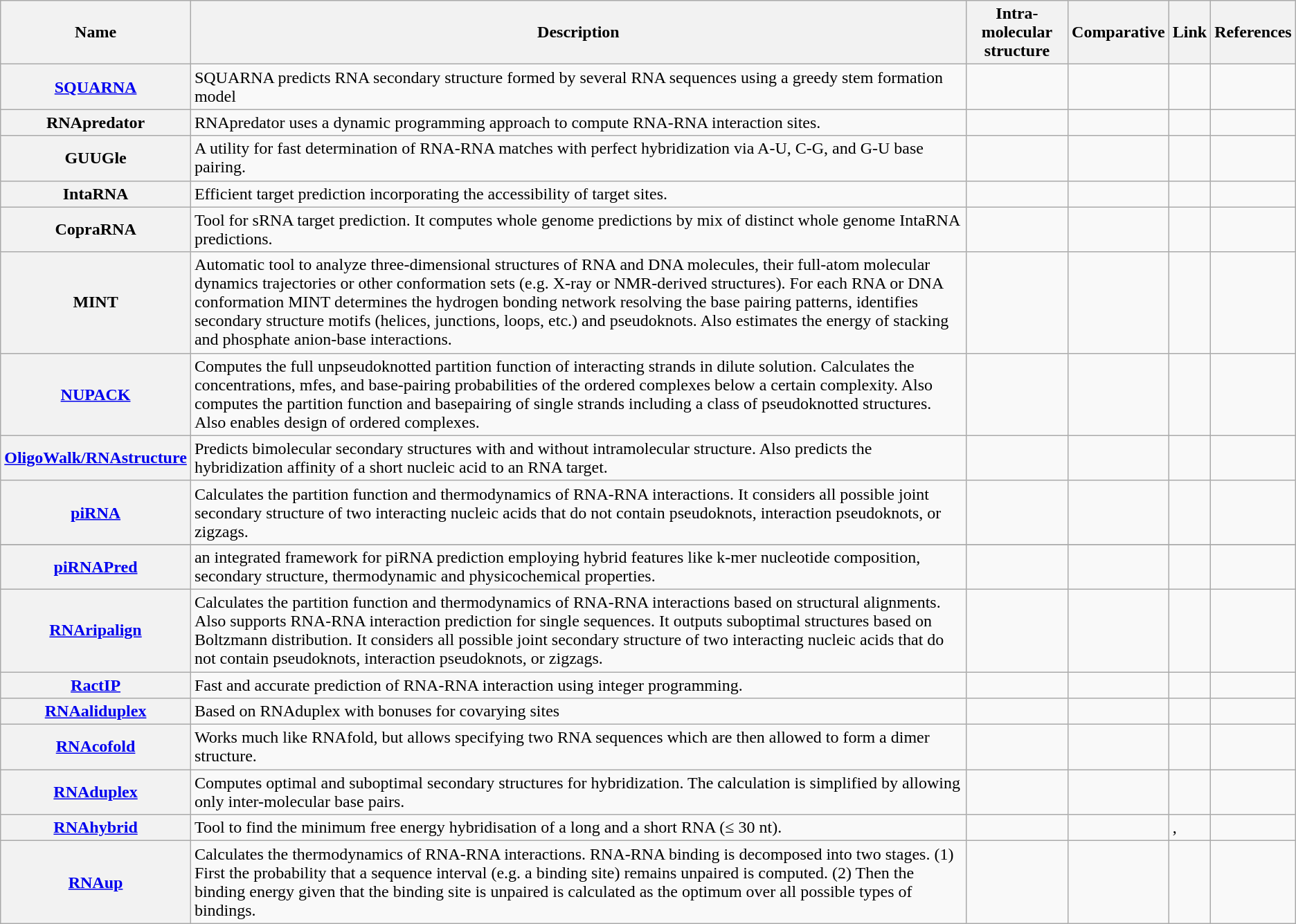<table class="wikitable sortable">
<tr>
<th>Name</th>
<th>Description</th>
<th>Intra-molecular structure</th>
<th>Comparative</th>
<th>Link</th>
<th>References</th>
</tr>
<tr>
<th><a href='#'>SQUARNA</a></th>
<td>SQUARNA predicts RNA secondary structure formed by several RNA sequences using a greedy stem formation model</td>
<td></td>
<td></td>
<td></td>
<td></td>
</tr>
<tr>
<th>RNApredator</th>
<td>RNApredator uses a dynamic programming approach to compute RNA-RNA interaction sites.</td>
<td></td>
<td></td>
<td> </td>
<td></td>
</tr>
<tr>
<th>GUUGle</th>
<td>A utility for fast determination of RNA-RNA matches with perfect hybridization via A-U, C-G, and G-U base pairing.</td>
<td></td>
<td></td>
<td></td>
<td></td>
</tr>
<tr>
<th>IntaRNA</th>
<td>Efficient target prediction incorporating the accessibility of target sites.</td>
<td></td>
<td></td>
<td> </td>
<td></td>
</tr>
<tr>
<th>CopraRNA</th>
<td>Tool for sRNA target prediction. It computes whole genome predictions by mix of distinct whole genome IntaRNA predictions.</td>
<td></td>
<td></td>
<td> </td>
<td></td>
</tr>
<tr>
<th>MINT</th>
<td>Automatic tool to analyze three-dimensional structures of RNA and DNA molecules, their full-atom molecular dynamics trajectories or other conformation sets (e.g. X-ray or NMR-derived structures). For each RNA or DNA conformation MINT determines the hydrogen bonding network resolving the base pairing patterns, identifies secondary structure motifs (helices, junctions, loops, etc.) and pseudoknots. Also estimates the energy of stacking and phosphate anion-base interactions.</td>
<td></td>
<td></td>
<td> </td>
<td></td>
</tr>
<tr>
<th><a href='#'>NUPACK</a></th>
<td>Computes the full unpseudoknotted partition function of interacting strands in dilute solution. Calculates the concentrations, mfes, and base-pairing probabilities of the ordered complexes below a certain complexity. Also computes the partition function and basepairing of single strands including a class of pseudoknotted structures. Also enables design of ordered complexes.</td>
<td></td>
<td></td>
<td></td>
<td></td>
</tr>
<tr>
<th><a href='#'>OligoWalk/RNAstructure</a></th>
<td>Predicts bimolecular secondary structures with and without intramolecular structure.  Also predicts the hybridization affinity of a short nucleic acid to an RNA target.</td>
<td></td>
<td></td>
<td></td>
<td></td>
</tr>
<tr>
<th><a href='#'>piRNA</a></th>
<td>Calculates the partition function and thermodynamics of RNA-RNA interactions. It considers all possible joint secondary structure of two interacting nucleic acids that do not contain pseudoknots, interaction pseudoknots, or zigzags.</td>
<td></td>
<td></td>
<td></td>
<td></td>
</tr>
<tr>
</tr>
<tr>
<th><a href='#'> piRNAPred</a></th>
<td>an integrated framework for piRNA prediction employing hybrid features like k-mer nucleotide composition, secondary structure, thermodynamic and physicochemical properties.</td>
<td></td>
<td></td>
<td></td>
<td></td>
</tr>
<tr>
<th><a href='#'>RNAripalign</a></th>
<td>Calculates the partition function and thermodynamics of RNA-RNA interactions based on structural alignments. Also supports RNA-RNA interaction prediction for single sequences. It outputs suboptimal structures based on Boltzmann distribution. It considers all possible joint secondary structure of two interacting nucleic acids that do not contain pseudoknots, interaction pseudoknots, or zigzags.</td>
<td></td>
<td></td>
<td></td>
<td></td>
</tr>
<tr>
<th><a href='#'>RactIP</a></th>
<td>Fast and accurate prediction of RNA-RNA interaction using integer programming.</td>
<td></td>
<td></td>
<td> </td>
<td></td>
</tr>
<tr>
<th><a href='#'>RNAaliduplex</a></th>
<td>Based on RNAduplex with bonuses for covarying sites</td>
<td></td>
<td></td>
<td></td>
<td></td>
</tr>
<tr>
<th><a href='#'>RNAcofold</a></th>
<td>Works much like RNAfold, but allows specifying two RNA sequences which are then allowed to form a dimer structure.</td>
<td></td>
<td></td>
<td></td>
<td></td>
</tr>
<tr>
<th><a href='#'>RNAduplex</a></th>
<td>Computes optimal and suboptimal secondary structures for hybridization. The calculation is simplified by allowing only inter-molecular base pairs.</td>
<td></td>
<td></td>
<td></td>
<td></td>
</tr>
<tr>
<th><a href='#'>RNAhybrid</a></th>
<td>Tool to find the minimum free energy hybridisation of a long and a short RNA (≤ 30 nt).</td>
<td></td>
<td></td>
<td>, </td>
<td></td>
</tr>
<tr>
<th><a href='#'>RNAup</a></th>
<td>Calculates the thermodynamics of RNA-RNA interactions. RNA-RNA binding is decomposed into two stages. (1) First the probability that a sequence interval (e.g. a binding site) remains unpaired is computed. (2) Then the binding energy given that the binding site is unpaired is calculated as the optimum over all possible types of bindings.</td>
<td></td>
<td></td>
<td></td>
<td></td>
</tr>
</table>
